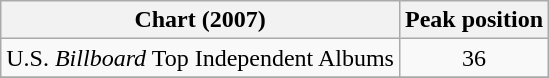<table class="wikitable">
<tr>
<th align="left">Chart (2007)</th>
<th align="center">Peak position</th>
</tr>
<tr>
<td align="left">U.S. <em>Billboard</em> Top Independent Albums</td>
<td align="center">36</td>
</tr>
<tr>
</tr>
</table>
